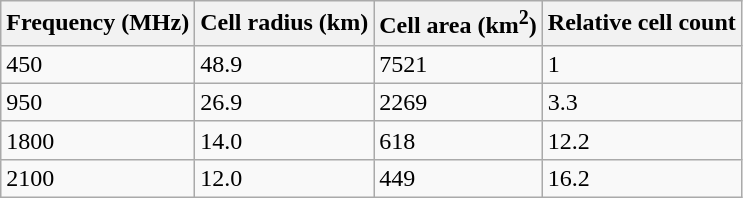<table class="wikitable">
<tr>
<th>Frequency (MHz)</th>
<th>Cell radius (km)</th>
<th>Cell area (km<sup>2</sup>)</th>
<th>Relative cell count</th>
</tr>
<tr>
<td>450</td>
<td>48.9</td>
<td>7521</td>
<td>1</td>
</tr>
<tr>
<td>950</td>
<td>26.9</td>
<td>2269</td>
<td>3.3</td>
</tr>
<tr>
<td>1800</td>
<td>14.0</td>
<td>618</td>
<td>12.2</td>
</tr>
<tr>
<td>2100</td>
<td>12.0</td>
<td>449</td>
<td>16.2</td>
</tr>
</table>
